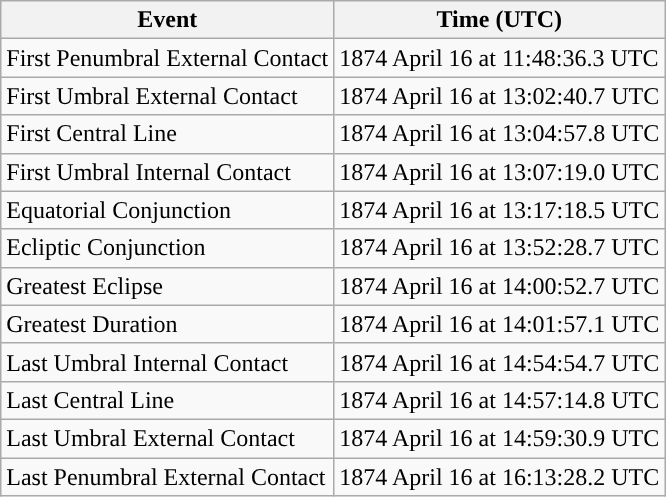<table class="wikitable">
<tr>
<th>Event</th>
<th>Time (UTC)</th>
</tr>
<tr>
<td>First Penumbral External Contact</td>
<td>1874 April 16 at 11:48:36.3 UTC</td>
</tr>
<tr>
<td>First Umbral External Contact</td>
<td>1874 April 16 at 13:02:40.7 UTC</td>
</tr>
<tr>
<td>First Central Line</td>
<td>1874 April 16 at 13:04:57.8 UTC</td>
</tr>
<tr>
<td>First Umbral Internal Contact</td>
<td>1874 April 16 at 13:07:19.0 UTC</td>
</tr>
<tr>
<td>Equatorial Conjunction</td>
<td>1874 April 16 at 13:17:18.5 UTC</td>
</tr>
<tr>
<td>Ecliptic Conjunction</td>
<td>1874 April 16 at 13:52:28.7 UTC</td>
</tr>
<tr>
<td>Greatest Eclipse</td>
<td>1874 April 16 at 14:00:52.7 UTC</td>
</tr>
<tr>
<td>Greatest Duration</td>
<td>1874 April 16 at 14:01:57.1 UTC</td>
</tr>
<tr>
<td>Last Umbral Internal Contact</td>
<td>1874 April 16 at 14:54:54.7 UTC</td>
</tr>
<tr>
<td>Last Central Line</td>
<td>1874 April 16 at 14:57:14.8 UTC</td>
</tr>
<tr>
<td>Last Umbral External Contact</td>
<td>1874 April 16 at 14:59:30.9 UTC</td>
</tr>
<tr>
<td>Last Penumbral External Contact</td>
<td>1874 April 16 at 16:13:28.2 UTC</td>
</tr>
</table>
